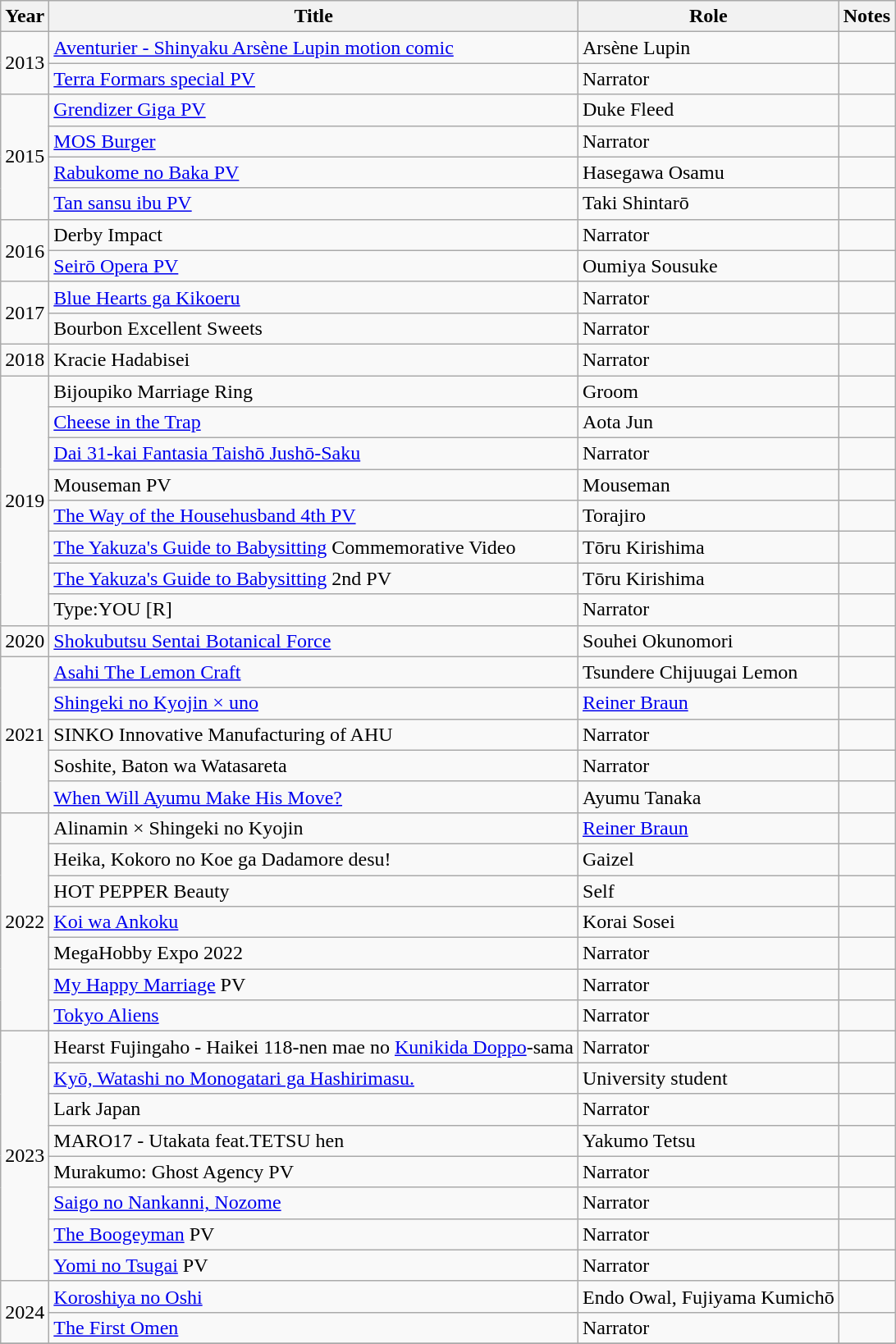<table class="wikitable">
<tr>
<th>Year</th>
<th>Title</th>
<th>Role</th>
<th>Notes</th>
</tr>
<tr>
<td rowspan="2">2013</td>
<td><a href='#'>Aventurier - Shinyaku Arsène Lupin motion comic</a></td>
<td>Arsène Lupin</td>
<td></td>
</tr>
<tr>
<td><a href='#'>Terra Formars special PV</a></td>
<td>Narrator</td>
<td></td>
</tr>
<tr>
<td rowspan="4">2015</td>
<td><a href='#'>Grendizer Giga PV</a></td>
<td>Duke Fleed</td>
<td></td>
</tr>
<tr>
<td><a href='#'>MOS Burger</a></td>
<td>Narrator</td>
<td></td>
</tr>
<tr>
<td><a href='#'>Rabukome no Baka PV</a></td>
<td>Hasegawa Osamu</td>
<td></td>
</tr>
<tr>
<td><a href='#'>Tan sansu ibu PV</a></td>
<td>Taki Shintarō</td>
<td></td>
</tr>
<tr>
<td rowspan="2">2016</td>
<td>Derby Impact</td>
<td>Narrator</td>
<td></td>
</tr>
<tr>
<td><a href='#'>Seirō Opera PV</a></td>
<td>Oumiya Sousuke</td>
<td></td>
</tr>
<tr>
<td rowspan="2">2017</td>
<td><a href='#'>Blue Hearts ga Kikoeru</a></td>
<td>Narrator</td>
<td></td>
</tr>
<tr>
<td>Bourbon Excellent Sweets</td>
<td>Narrator</td>
<td></td>
</tr>
<tr>
<td rowspan="1">2018</td>
<td>Kracie Hadabisei</td>
<td>Narrator</td>
<td></td>
</tr>
<tr>
<td rowspan="8">2019</td>
<td>Bijoupiko Marriage Ring</td>
<td>Groom</td>
<td></td>
</tr>
<tr>
<td><a href='#'>Cheese in the Trap</a></td>
<td>Aota Jun</td>
<td></td>
</tr>
<tr>
<td><a href='#'>Dai 31-kai Fantasia Taishō Jushō-Saku</a></td>
<td>Narrator</td>
<td></td>
</tr>
<tr>
<td>Mouseman PV</td>
<td>Mouseman</td>
<td></td>
</tr>
<tr>
<td><a href='#'>The Way of the Househusband 4th PV</a></td>
<td>Torajiro</td>
<td></td>
</tr>
<tr>
<td><a href='#'>The Yakuza's Guide to Babysitting</a> Commemorative Video</td>
<td>Tōru Kirishima</td>
<td></td>
</tr>
<tr>
<td><a href='#'>The Yakuza's Guide to Babysitting</a> 2nd PV</td>
<td>Tōru Kirishima</td>
<td></td>
</tr>
<tr>
<td>Type:YOU [R]</td>
<td>Narrator</td>
<td></td>
</tr>
<tr>
<td rowspan="1">2020</td>
<td><a href='#'>Shokubutsu Sentai Botanical Force</a></td>
<td>Souhei Okunomori</td>
<td></td>
</tr>
<tr>
<td rowspan="5">2021</td>
<td><a href='#'>Asahi The Lemon Craft</a></td>
<td>Tsundere Chijuugai Lemon</td>
<td></td>
</tr>
<tr>
<td><a href='#'>Shingeki no Kyojin × uno</a></td>
<td><a href='#'>Reiner Braun</a></td>
<td></td>
</tr>
<tr>
<td>SINKO Innovative Manufacturing of AHU</td>
<td>Narrator</td>
<td></td>
</tr>
<tr>
<td>Soshite, Baton wa Watasareta</td>
<td>Narrator</td>
<td></td>
</tr>
<tr>
<td><a href='#'>When Will Ayumu Make His Move?</a></td>
<td>Ayumu Tanaka</td>
<td></td>
</tr>
<tr>
<td rowspan="7">2022</td>
<td>Alinamin × Shingeki no Kyojin</td>
<td><a href='#'>Reiner Braun</a></td>
<td></td>
</tr>
<tr>
<td>Heika, Kokoro no Koe ga Dadamore desu!</td>
<td>Gaizel</td>
<td></td>
</tr>
<tr>
<td>HOT PEPPER Beauty</td>
<td>Self</td>
<td></td>
</tr>
<tr>
<td><a href='#'>Koi wa Ankoku</a></td>
<td>Korai Sosei</td>
<td></td>
</tr>
<tr>
<td>MegaHobby Expo 2022</td>
<td>Narrator</td>
<td></td>
</tr>
<tr>
<td><a href='#'>My Happy Marriage</a> PV</td>
<td>Narrator</td>
<td></td>
</tr>
<tr>
<td><a href='#'>Tokyo Aliens</a></td>
<td>Narrator</td>
<td></td>
</tr>
<tr>
<td rowspan="8">2023</td>
<td>Hearst Fujingaho - Haikei 118-nen mae no <a href='#'>Kunikida Doppo</a>-sama</td>
<td>Narrator</td>
<td></td>
</tr>
<tr>
<td><a href='#'>Kyō, Watashi no Monogatari ga Hashirimasu.</a></td>
<td>University student</td>
<td></td>
</tr>
<tr>
<td>Lark Japan</td>
<td>Narrator</td>
<td></td>
</tr>
<tr>
<td>MARO17 - Utakata feat.TETSU hen</td>
<td>Yakumo Tetsu</td>
<td></td>
</tr>
<tr>
<td>Murakumo: Ghost Agency PV</td>
<td>Narrator</td>
<td></td>
</tr>
<tr>
<td><a href='#'>Saigo no Nankanni, Nozome</a></td>
<td>Narrator</td>
<td></td>
</tr>
<tr>
<td><a href='#'>The Boogeyman</a> PV</td>
<td>Narrator</td>
<td></td>
</tr>
<tr>
<td><a href='#'>Yomi no Tsugai</a> PV</td>
<td>Narrator</td>
<td></td>
</tr>
<tr>
<td rowspan="2">2024</td>
<td><a href='#'>Koroshiya no Oshi</a></td>
<td>Endo Owal, Fujiyama Kumichō</td>
<td></td>
</tr>
<tr>
<td><a href='#'>The First Omen</a></td>
<td>Narrator</td>
<td></td>
</tr>
<tr>
</tr>
</table>
